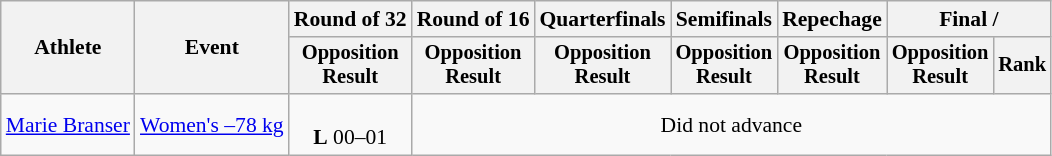<table class="wikitable" style="font-size:90%">
<tr>
<th rowspan="2">Athlete</th>
<th rowspan="2">Event</th>
<th>Round of 32</th>
<th>Round of 16</th>
<th>Quarterfinals</th>
<th>Semifinals</th>
<th>Repechage</th>
<th colspan=2>Final / </th>
</tr>
<tr style="font-size:95%">
<th>Opposition<br>Result</th>
<th>Opposition<br>Result</th>
<th>Opposition<br>Result</th>
<th>Opposition<br>Result</th>
<th>Opposition<br>Result</th>
<th>Opposition<br>Result</th>
<th>Rank</th>
</tr>
<tr align=center>
<td align=left><a href='#'>Marie Branser</a></td>
<td align=left><a href='#'>Women's –78 kg</a></td>
<td><br><strong>L</strong> 00–01</td>
<td colspan=6>Did not advance</td>
</tr>
</table>
